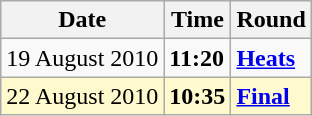<table class="wikitable">
<tr>
<th>Date</th>
<th>Time</th>
<th>Round</th>
</tr>
<tr>
<td>19 August 2010</td>
<td><strong>11:20</strong></td>
<td><strong><a href='#'>Heats</a></strong></td>
</tr>
<tr style=background:lemonchiffon>
<td>22 August 2010</td>
<td><strong>10:35</strong></td>
<td><strong><a href='#'>Final</a></strong></td>
</tr>
</table>
